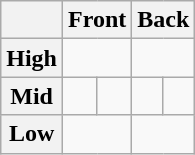<table class="wikitable" style="text-align:center">
<tr>
<th></th>
<th colspan=2>Front</th>
<th colspan=2>Back</th>
</tr>
<tr>
<th>High</th>
<td colspan=2> </td>
<td colspan=2> </td>
</tr>
<tr>
<th>Mid</th>
<td> </td>
<td> </td>
<td> </td>
<td> </td>
</tr>
<tr>
<th>Low</th>
<td colspan=2> </td>
<td colspan=2> </td>
</tr>
</table>
